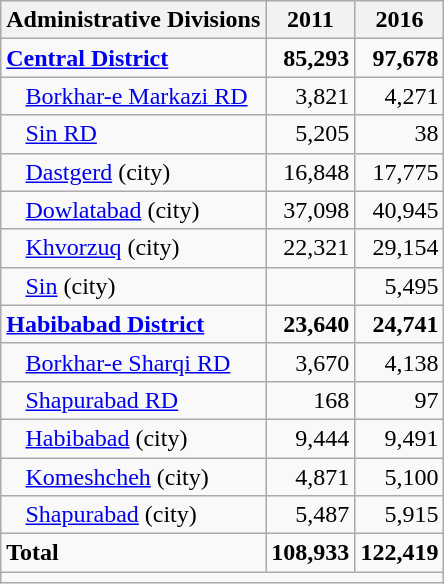<table class="wikitable">
<tr>
<th>Administrative Divisions</th>
<th>2011</th>
<th>2016</th>
</tr>
<tr>
<td><strong><a href='#'>Central District</a></strong></td>
<td style="text-align: right;"><strong>85,293</strong></td>
<td style="text-align: right;"><strong>97,678</strong></td>
</tr>
<tr>
<td style="padding-left: 1em;"><a href='#'>Borkhar-e Markazi RD</a></td>
<td style="text-align: right;">3,821</td>
<td style="text-align: right;">4,271</td>
</tr>
<tr>
<td style="padding-left: 1em;"><a href='#'>Sin RD</a></td>
<td style="text-align: right;">5,205</td>
<td style="text-align: right;">38</td>
</tr>
<tr>
<td style="padding-left: 1em;"><a href='#'>Dastgerd</a> (city)</td>
<td style="text-align: right;">16,848</td>
<td style="text-align: right;">17,775</td>
</tr>
<tr>
<td style="padding-left: 1em;"><a href='#'>Dowlatabad</a> (city)</td>
<td style="text-align: right;">37,098</td>
<td style="text-align: right;">40,945</td>
</tr>
<tr>
<td style="padding-left: 1em;"><a href='#'>Khvorzuq</a> (city)</td>
<td style="text-align: right;">22,321</td>
<td style="text-align: right;">29,154</td>
</tr>
<tr>
<td style="padding-left: 1em;"><a href='#'>Sin</a> (city)</td>
<td style="text-align: right;"></td>
<td style="text-align: right;">5,495</td>
</tr>
<tr>
<td><strong><a href='#'>Habibabad District</a></strong></td>
<td style="text-align: right;"><strong>23,640</strong></td>
<td style="text-align: right;"><strong>24,741</strong></td>
</tr>
<tr>
<td style="padding-left: 1em;"><a href='#'>Borkhar-e Sharqi RD</a></td>
<td style="text-align: right;">3,670</td>
<td style="text-align: right;">4,138</td>
</tr>
<tr>
<td style="padding-left: 1em;"><a href='#'>Shapurabad RD</a></td>
<td style="text-align: right;">168</td>
<td style="text-align: right;">97</td>
</tr>
<tr>
<td style="padding-left: 1em;"><a href='#'>Habibabad</a> (city)</td>
<td style="text-align: right;">9,444</td>
<td style="text-align: right;">9,491</td>
</tr>
<tr>
<td style="padding-left: 1em;"><a href='#'>Komeshcheh</a> (city)</td>
<td style="text-align: right;">4,871</td>
<td style="text-align: right;">5,100</td>
</tr>
<tr>
<td style="padding-left: 1em;"><a href='#'>Shapurabad</a> (city)</td>
<td style="text-align: right;">5,487</td>
<td style="text-align: right;">5,915</td>
</tr>
<tr>
<td><strong>Total</strong></td>
<td style="text-align: right;"><strong>108,933</strong></td>
<td style="text-align: right;"><strong>122,419</strong></td>
</tr>
<tr>
<td colspan=3></td>
</tr>
</table>
